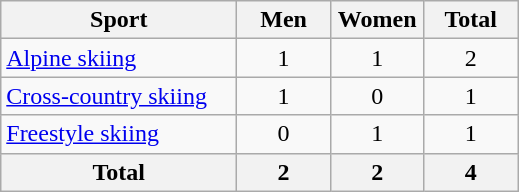<table class="wikitable sortable" style=text-align:center>
<tr>
<th width=150>Sport</th>
<th width=55>Men</th>
<th width=55>Women</th>
<th width=55>Total</th>
</tr>
<tr>
<td align=left><a href='#'>Alpine skiing</a></td>
<td>1</td>
<td>1</td>
<td>2</td>
</tr>
<tr>
<td align=left><a href='#'>Cross-country skiing</a></td>
<td>1</td>
<td>0</td>
<td>1</td>
</tr>
<tr>
<td align=left><a href='#'>Freestyle skiing</a></td>
<td>0</td>
<td>1</td>
<td>1</td>
</tr>
<tr>
<th>Total</th>
<th>2</th>
<th>2</th>
<th>4</th>
</tr>
</table>
